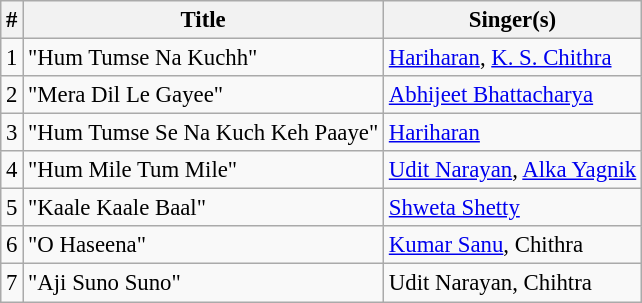<table class="wikitable" style="font-size:95%;">
<tr>
<th>#</th>
<th>Title</th>
<th>Singer(s)</th>
</tr>
<tr>
<td>1</td>
<td>"Hum Tumse Na Kuchh"</td>
<td><a href='#'>Hariharan</a>, <a href='#'>K. S. Chithra</a></td>
</tr>
<tr>
<td>2</td>
<td>"Mera Dil Le Gayee"</td>
<td><a href='#'>Abhijeet Bhattacharya</a></td>
</tr>
<tr>
<td>3</td>
<td>"Hum Tumse Se Na Kuch Keh Paaye"</td>
<td><a href='#'>Hariharan</a></td>
</tr>
<tr>
<td>4</td>
<td>"Hum Mile Tum Mile"</td>
<td><a href='#'>Udit Narayan</a>, <a href='#'>Alka Yagnik</a></td>
</tr>
<tr>
<td>5</td>
<td>"Kaale Kaale Baal"</td>
<td><a href='#'>Shweta Shetty</a></td>
</tr>
<tr>
<td>6</td>
<td>"O Haseena"</td>
<td><a href='#'>Kumar Sanu</a>, Chithra</td>
</tr>
<tr>
<td>7</td>
<td>"Aji Suno Suno"</td>
<td>Udit Narayan, Chihtra</td>
</tr>
</table>
